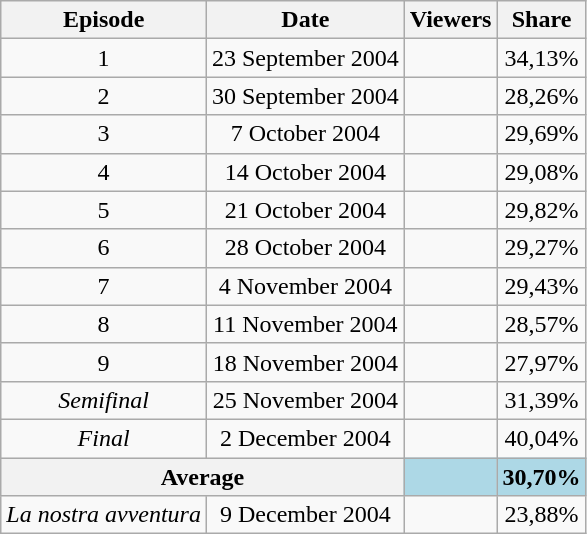<table class="wikitable" style="text-align:center;">
<tr>
<th>Episode</th>
<th>Date</th>
<th>Viewers</th>
<th>Share</th>
</tr>
<tr>
<td>1</td>
<td>23 September 2004</td>
<td></td>
<td>34,13%</td>
</tr>
<tr>
<td>2</td>
<td>30 September 2004</td>
<td></td>
<td>28,26%</td>
</tr>
<tr>
<td>3</td>
<td>7 October 2004</td>
<td></td>
<td>29,69%</td>
</tr>
<tr>
<td>4</td>
<td>14 October 2004</td>
<td></td>
<td>29,08%</td>
</tr>
<tr>
<td>5</td>
<td>21 October 2004</td>
<td></td>
<td>29,82%</td>
</tr>
<tr>
<td>6</td>
<td>28 October 2004</td>
<td></td>
<td>29,27%</td>
</tr>
<tr>
<td>7</td>
<td>4 November 2004</td>
<td></td>
<td>29,43%</td>
</tr>
<tr>
<td>8</td>
<td>11 November 2004</td>
<td></td>
<td>28,57%</td>
</tr>
<tr>
<td>9</td>
<td>18 November 2004</td>
<td></td>
<td>27,97%</td>
</tr>
<tr>
<td><em>Semifinal</em></td>
<td>25 November 2004</td>
<td></td>
<td>31,39%</td>
</tr>
<tr>
<td><em>Final</em></td>
<td>2 December 2004</td>
<td></td>
<td>40,04%</td>
</tr>
<tr>
<th colspan="2">Average</th>
<td bgcolor="lightblue"><strong></strong></td>
<td bgcolor="lightblue"><strong>30,70%</strong></td>
</tr>
<tr>
<td><em>La nostra avventura</em></td>
<td>9 December 2004</td>
<td></td>
<td>23,88%</td>
</tr>
</table>
